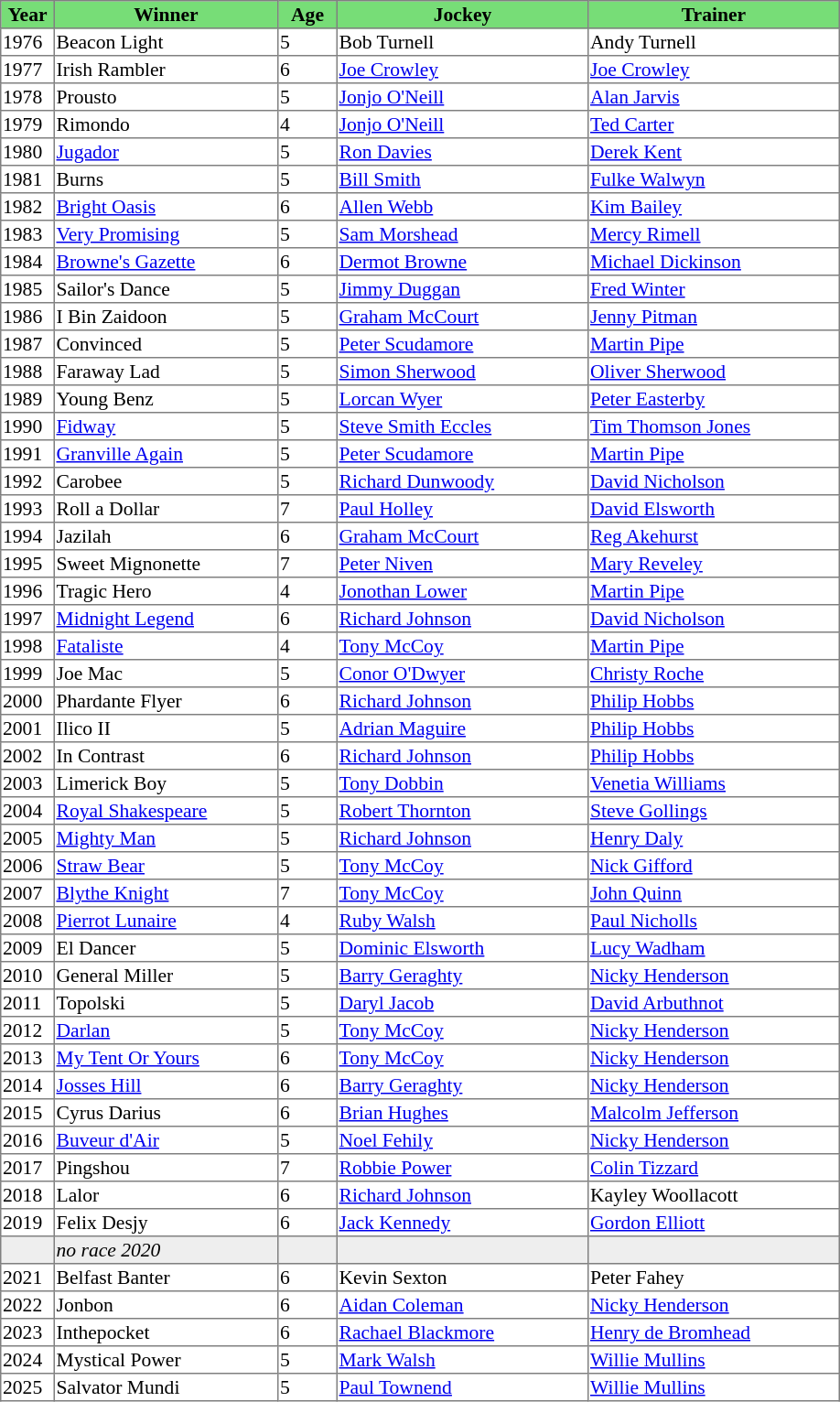<table class = "sortable" | border="1" style="border-collapse: collapse; font-size:90%">
<tr bgcolor="#77dd77" align="center">
<th width="36px"><strong>Year</strong><br></th>
<th width="160px"><strong>Winner</strong><br></th>
<th width="40px"><strong>Age</strong><br></th>
<th width="180px"><strong>Jockey</strong><br></th>
<th width="180px"><strong>Trainer</strong><br></th>
</tr>
<tr>
<td>1976</td>
<td>Beacon Light</td>
<td>5</td>
<td>Bob Turnell</td>
<td>Andy Turnell</td>
</tr>
<tr>
<td>1977</td>
<td>Irish Rambler</td>
<td>6</td>
<td><a href='#'>Joe Crowley</a></td>
<td><a href='#'>Joe Crowley</a></td>
</tr>
<tr>
<td>1978</td>
<td>Prousto</td>
<td>5</td>
<td><a href='#'>Jonjo O'Neill</a></td>
<td><a href='#'>Alan Jarvis</a></td>
</tr>
<tr>
<td>1979</td>
<td>Rimondo</td>
<td>4</td>
<td><a href='#'>Jonjo O'Neill</a></td>
<td><a href='#'>Ted Carter</a></td>
</tr>
<tr>
<td>1980</td>
<td><a href='#'>Jugador</a></td>
<td>5</td>
<td><a href='#'>Ron Davies</a></td>
<td><a href='#'>Derek Kent</a></td>
</tr>
<tr>
<td>1981</td>
<td>Burns</td>
<td>5</td>
<td><a href='#'>Bill Smith</a></td>
<td><a href='#'>Fulke Walwyn</a></td>
</tr>
<tr>
<td>1982</td>
<td><a href='#'>Bright Oasis</a></td>
<td>6</td>
<td><a href='#'>Allen Webb</a></td>
<td><a href='#'>Kim Bailey</a></td>
</tr>
<tr>
<td>1983</td>
<td><a href='#'>Very Promising</a></td>
<td>5</td>
<td><a href='#'>Sam Morshead</a></td>
<td><a href='#'>Mercy Rimell</a></td>
</tr>
<tr>
<td>1984</td>
<td><a href='#'>Browne's Gazette</a></td>
<td>6</td>
<td><a href='#'>Dermot Browne</a></td>
<td><a href='#'>Michael Dickinson</a></td>
</tr>
<tr>
<td>1985</td>
<td>Sailor's Dance</td>
<td>5</td>
<td><a href='#'>Jimmy Duggan</a></td>
<td><a href='#'>Fred Winter</a></td>
</tr>
<tr>
<td>1986</td>
<td>I Bin Zaidoon</td>
<td>5</td>
<td><a href='#'>Graham McCourt</a></td>
<td><a href='#'>Jenny Pitman</a></td>
</tr>
<tr>
<td>1987</td>
<td>Convinced</td>
<td>5</td>
<td><a href='#'>Peter Scudamore</a></td>
<td><a href='#'>Martin Pipe</a></td>
</tr>
<tr>
<td>1988</td>
<td>Faraway Lad</td>
<td>5</td>
<td><a href='#'>Simon Sherwood</a></td>
<td><a href='#'>Oliver Sherwood</a></td>
</tr>
<tr>
<td>1989</td>
<td>Young Benz</td>
<td>5</td>
<td><a href='#'>Lorcan Wyer</a></td>
<td><a href='#'>Peter Easterby</a></td>
</tr>
<tr>
<td>1990</td>
<td><a href='#'>Fidway</a></td>
<td>5</td>
<td><a href='#'>Steve Smith Eccles</a></td>
<td><a href='#'>Tim Thomson Jones</a></td>
</tr>
<tr>
<td>1991</td>
<td><a href='#'>Granville Again</a></td>
<td>5</td>
<td><a href='#'>Peter Scudamore</a></td>
<td><a href='#'>Martin Pipe</a></td>
</tr>
<tr>
<td>1992</td>
<td>Carobee</td>
<td>5</td>
<td><a href='#'>Richard Dunwoody</a></td>
<td><a href='#'>David Nicholson</a></td>
</tr>
<tr>
<td>1993</td>
<td>Roll a Dollar</td>
<td>7</td>
<td><a href='#'>Paul Holley</a></td>
<td><a href='#'>David Elsworth</a></td>
</tr>
<tr>
<td>1994</td>
<td>Jazilah</td>
<td>6</td>
<td><a href='#'>Graham McCourt</a></td>
<td><a href='#'>Reg Akehurst</a></td>
</tr>
<tr>
<td>1995</td>
<td>Sweet Mignonette</td>
<td>7</td>
<td><a href='#'>Peter Niven</a></td>
<td><a href='#'>Mary Reveley</a></td>
</tr>
<tr>
<td>1996</td>
<td>Tragic Hero</td>
<td>4</td>
<td><a href='#'>Jonothan Lower</a></td>
<td><a href='#'>Martin Pipe</a></td>
</tr>
<tr>
<td>1997</td>
<td><a href='#'>Midnight Legend</a></td>
<td>6</td>
<td><a href='#'>Richard Johnson</a></td>
<td><a href='#'>David Nicholson</a></td>
</tr>
<tr>
<td>1998</td>
<td><a href='#'>Fataliste</a></td>
<td>4</td>
<td><a href='#'>Tony McCoy</a></td>
<td><a href='#'>Martin Pipe</a></td>
</tr>
<tr>
<td>1999</td>
<td>Joe Mac</td>
<td>5</td>
<td><a href='#'>Conor O'Dwyer</a></td>
<td><a href='#'>Christy Roche</a></td>
</tr>
<tr>
<td>2000</td>
<td>Phardante Flyer</td>
<td>6</td>
<td><a href='#'>Richard Johnson</a></td>
<td><a href='#'>Philip Hobbs</a></td>
</tr>
<tr>
<td>2001</td>
<td>Ilico II</td>
<td>5</td>
<td><a href='#'>Adrian Maguire</a></td>
<td><a href='#'>Philip Hobbs</a></td>
</tr>
<tr>
<td>2002</td>
<td>In Contrast</td>
<td>6</td>
<td><a href='#'>Richard Johnson</a></td>
<td><a href='#'>Philip Hobbs</a></td>
</tr>
<tr>
<td>2003</td>
<td>Limerick Boy</td>
<td>5</td>
<td><a href='#'>Tony Dobbin</a></td>
<td><a href='#'>Venetia Williams</a></td>
</tr>
<tr>
<td>2004</td>
<td><a href='#'>Royal Shakespeare</a></td>
<td>5</td>
<td><a href='#'>Robert Thornton</a></td>
<td><a href='#'>Steve Gollings</a></td>
</tr>
<tr>
<td>2005</td>
<td><a href='#'>Mighty Man</a></td>
<td>5</td>
<td><a href='#'>Richard Johnson</a></td>
<td><a href='#'>Henry Daly</a></td>
</tr>
<tr>
<td>2006</td>
<td><a href='#'>Straw Bear</a></td>
<td>5</td>
<td><a href='#'>Tony McCoy</a></td>
<td><a href='#'>Nick Gifford</a></td>
</tr>
<tr>
<td>2007</td>
<td><a href='#'>Blythe Knight</a></td>
<td>7</td>
<td><a href='#'>Tony McCoy</a></td>
<td><a href='#'>John Quinn</a></td>
</tr>
<tr>
<td>2008</td>
<td><a href='#'>Pierrot Lunaire</a></td>
<td>4</td>
<td><a href='#'>Ruby Walsh</a></td>
<td><a href='#'>Paul Nicholls</a></td>
</tr>
<tr>
<td>2009</td>
<td>El Dancer</td>
<td>5</td>
<td><a href='#'>Dominic Elsworth</a></td>
<td><a href='#'>Lucy Wadham</a></td>
</tr>
<tr>
<td>2010</td>
<td>General Miller</td>
<td>5</td>
<td><a href='#'>Barry Geraghty</a></td>
<td><a href='#'>Nicky Henderson</a></td>
</tr>
<tr>
<td>2011</td>
<td>Topolski</td>
<td>5</td>
<td><a href='#'>Daryl Jacob</a></td>
<td><a href='#'>David Arbuthnot</a></td>
</tr>
<tr>
<td>2012</td>
<td><a href='#'>Darlan</a></td>
<td>5</td>
<td><a href='#'>Tony McCoy</a></td>
<td><a href='#'>Nicky Henderson</a></td>
</tr>
<tr>
<td>2013</td>
<td><a href='#'>My Tent Or Yours</a></td>
<td>6</td>
<td><a href='#'>Tony McCoy</a></td>
<td><a href='#'>Nicky Henderson</a></td>
</tr>
<tr>
<td>2014</td>
<td><a href='#'>Josses Hill</a></td>
<td>6</td>
<td><a href='#'>Barry Geraghty</a></td>
<td><a href='#'>Nicky Henderson</a></td>
</tr>
<tr>
<td>2015</td>
<td>Cyrus Darius</td>
<td>6</td>
<td><a href='#'>Brian Hughes</a></td>
<td><a href='#'>Malcolm Jefferson</a></td>
</tr>
<tr>
<td>2016</td>
<td><a href='#'>Buveur d'Air</a></td>
<td>5</td>
<td><a href='#'>Noel Fehily</a></td>
<td><a href='#'>Nicky Henderson</a></td>
</tr>
<tr>
<td>2017</td>
<td>Pingshou</td>
<td>7</td>
<td><a href='#'>Robbie Power</a></td>
<td><a href='#'>Colin Tizzard</a></td>
</tr>
<tr>
<td>2018</td>
<td>Lalor</td>
<td>6</td>
<td><a href='#'>Richard Johnson</a></td>
<td>Kayley Woollacott</td>
</tr>
<tr>
<td>2019</td>
<td>Felix Desjy</td>
<td>6</td>
<td><a href='#'>Jack Kennedy</a></td>
<td><a href='#'>Gordon Elliott</a></td>
</tr>
<tr bgcolor="#eeeeee">
<td data-sort-value="2020"></td>
<td><em>no race 2020</em> </td>
<td></td>
<td></td>
<td></td>
</tr>
<tr>
<td>2021</td>
<td>Belfast Banter</td>
<td>6</td>
<td>Kevin Sexton</td>
<td>Peter Fahey</td>
</tr>
<tr>
<td>2022</td>
<td>Jonbon</td>
<td>6</td>
<td><a href='#'>Aidan Coleman</a></td>
<td><a href='#'>Nicky Henderson</a></td>
</tr>
<tr>
<td>2023</td>
<td>Inthepocket</td>
<td>6</td>
<td><a href='#'>Rachael Blackmore</a></td>
<td><a href='#'>Henry de Bromhead</a></td>
</tr>
<tr>
<td>2024</td>
<td>Mystical Power</td>
<td>5</td>
<td><a href='#'>Mark Walsh</a></td>
<td><a href='#'>Willie Mullins</a></td>
</tr>
<tr>
<td>2025</td>
<td>Salvator Mundi</td>
<td>5</td>
<td><a href='#'>Paul Townend</a></td>
<td><a href='#'>Willie Mullins</a></td>
</tr>
</table>
